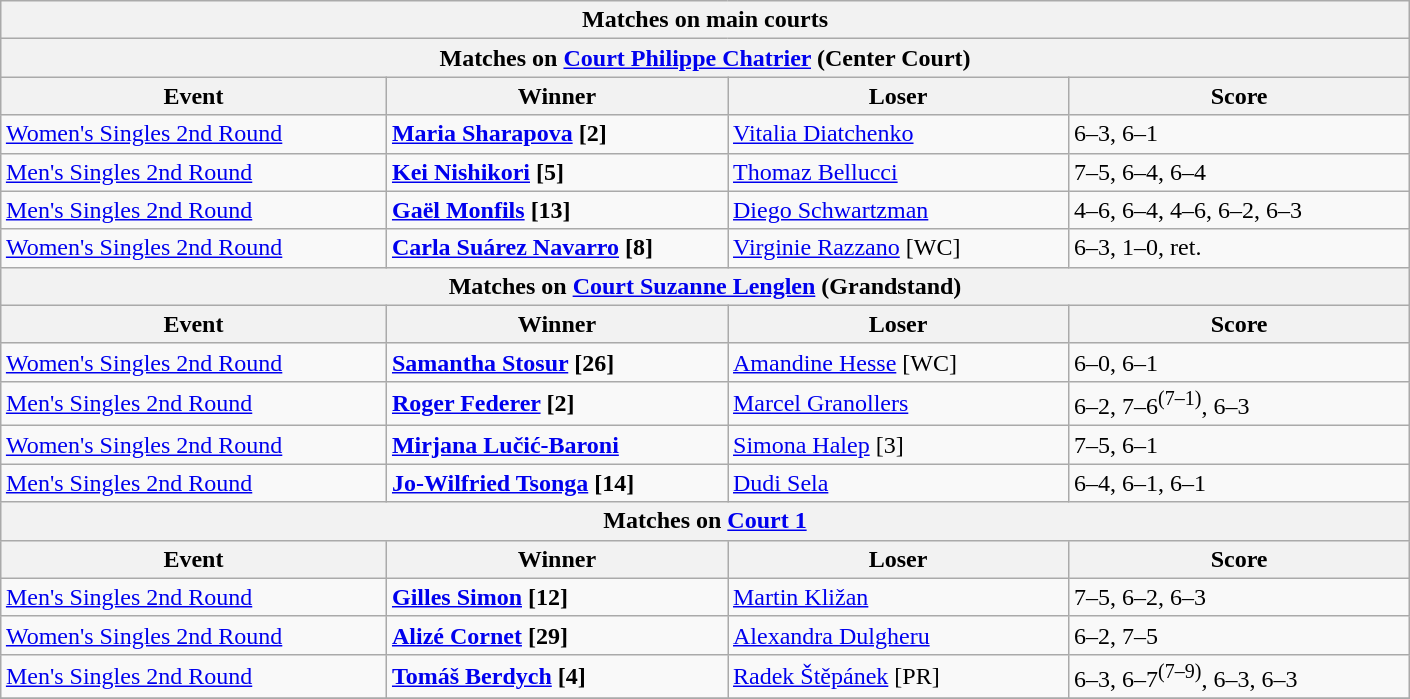<table class="wikitable collapsible uncollapsed" style=margin:auto>
<tr>
<th colspan=4 style=white-space:nowrap>Matches on main courts</th>
</tr>
<tr>
<th colspan=4><strong>Matches on <a href='#'>Court Philippe Chatrier</a> (Center Court)</strong></th>
</tr>
<tr>
<th width=250>Event</th>
<th width=220>Winner</th>
<th width=220>Loser</th>
<th width=220>Score</th>
</tr>
<tr>
<td><a href='#'>Women's Singles 2nd Round</a></td>
<td> <strong><a href='#'>Maria Sharapova</a> [2]</strong></td>
<td> <a href='#'>Vitalia Diatchenko</a></td>
<td>6–3, 6–1</td>
</tr>
<tr>
<td><a href='#'>Men's Singles 2nd Round</a></td>
<td> <strong><a href='#'>Kei Nishikori</a> [5]</strong></td>
<td> <a href='#'>Thomaz Bellucci</a></td>
<td>7–5, 6–4, 6–4</td>
</tr>
<tr>
<td><a href='#'>Men's Singles 2nd Round</a></td>
<td> <strong><a href='#'>Gaël Monfils</a> [13]</strong></td>
<td> <a href='#'>Diego Schwartzman</a></td>
<td>4–6, 6–4, 4–6, 6–2, 6–3</td>
</tr>
<tr>
<td><a href='#'>Women's Singles 2nd Round</a></td>
<td> <strong><a href='#'>Carla Suárez Navarro</a> [8]</strong></td>
<td> <a href='#'>Virginie Razzano</a> [WC]</td>
<td>6–3, 1–0, ret.</td>
</tr>
<tr>
<th colspan=4><strong>Matches on <a href='#'>Court Suzanne Lenglen</a> (Grandstand)</strong></th>
</tr>
<tr>
<th width=250>Event</th>
<th width=220>Winner</th>
<th width=220>Loser</th>
<th width=220>Score</th>
</tr>
<tr>
<td><a href='#'>Women's Singles 2nd Round</a></td>
<td> <strong><a href='#'>Samantha Stosur</a> [26]</strong></td>
<td> <a href='#'>Amandine Hesse</a> [WC]</td>
<td>6–0, 6–1</td>
</tr>
<tr>
<td><a href='#'>Men's Singles 2nd Round</a></td>
<td> <strong><a href='#'>Roger Federer</a> [2]</strong></td>
<td> <a href='#'>Marcel Granollers</a></td>
<td>6–2, 7–6<sup>(7–1)</sup>, 6–3</td>
</tr>
<tr>
<td><a href='#'>Women's Singles 2nd Round</a></td>
<td> <strong><a href='#'>Mirjana Lučić-Baroni</a></strong></td>
<td> <a href='#'>Simona Halep</a> [3]</td>
<td>7–5, 6–1</td>
</tr>
<tr>
<td><a href='#'>Men's Singles 2nd Round</a></td>
<td> <strong><a href='#'>Jo-Wilfried Tsonga</a> [14]</strong></td>
<td> <a href='#'>Dudi Sela</a></td>
<td>6–4, 6–1, 6–1</td>
</tr>
<tr>
<th colspan=4><strong>Matches on <a href='#'>Court 1</a></strong></th>
</tr>
<tr>
<th width=250>Event</th>
<th width=220>Winner</th>
<th width=220>Loser</th>
<th width=220>Score</th>
</tr>
<tr>
<td><a href='#'>Men's Singles 2nd Round</a></td>
<td> <strong><a href='#'>Gilles Simon</a> [12]</strong></td>
<td> <a href='#'>Martin Kližan</a></td>
<td>7–5, 6–2, 6–3</td>
</tr>
<tr>
<td><a href='#'>Women's Singles 2nd Round</a></td>
<td> <strong><a href='#'>Alizé Cornet</a> [29]</strong></td>
<td> <a href='#'>Alexandra Dulgheru</a></td>
<td>6–2, 7–5</td>
</tr>
<tr>
<td><a href='#'>Men's Singles 2nd Round</a></td>
<td> <strong><a href='#'>Tomáš Berdych</a> [4]</strong></td>
<td> <a href='#'>Radek Štěpánek</a> [PR]</td>
<td>6–3, 6–7<sup>(7–9)</sup>, 6–3, 6–3</td>
</tr>
<tr>
</tr>
</table>
